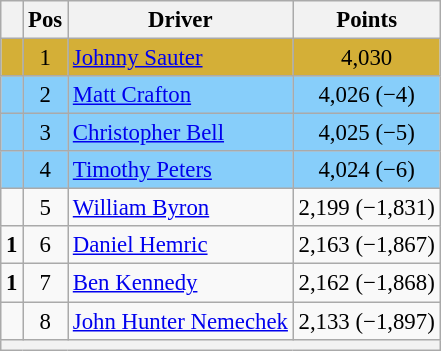<table class="wikitable" style="font-size: 95%;">
<tr>
<th></th>
<th>Pos</th>
<th>Driver</th>
<th>Points</th>
</tr>
<tr style="background:#D4AF37;">
<td align="left"></td>
<td style="text-align:center;">1</td>
<td><a href='#'>Johnny Sauter</a></td>
<td style="text-align:center;">4,030</td>
</tr>
<tr style="background:#87CEFA;">
<td align="left"></td>
<td style="text-align:center;">2</td>
<td><a href='#'>Matt Crafton</a></td>
<td style="text-align:center;">4,026 (−4)</td>
</tr>
<tr style="background:#87CEFA;">
<td align="left"></td>
<td style="text-align:center;">3</td>
<td><a href='#'>Christopher Bell</a></td>
<td style="text-align:center;">4,025 (−5)</td>
</tr>
<tr style="background:#87CEFA;">
<td align="left"></td>
<td style="text-align:center;">4</td>
<td><a href='#'>Timothy Peters</a></td>
<td style="text-align:center;">4,024 (−6)</td>
</tr>
<tr>
<td align="left"></td>
<td style="text-align:center;">5</td>
<td><a href='#'>William Byron</a></td>
<td style="text-align:center;">2,199 (−1,831)</td>
</tr>
<tr>
<td align="left"> <strong>1</strong></td>
<td style="text-align:center;">6</td>
<td><a href='#'>Daniel Hemric</a></td>
<td style="text-align:center;">2,163 (−1,867)</td>
</tr>
<tr>
<td align="left"> <strong>1</strong></td>
<td style="text-align:center;">7</td>
<td><a href='#'>Ben Kennedy</a></td>
<td style="text-align:center;">2,162 (−1,868)</td>
</tr>
<tr>
<td align="left"></td>
<td style="text-align:center;">8</td>
<td><a href='#'>John Hunter Nemechek</a></td>
<td style="text-align:center;">2,133 (−1,897)</td>
</tr>
<tr class="sortbottom">
<th colspan="9"></th>
</tr>
</table>
